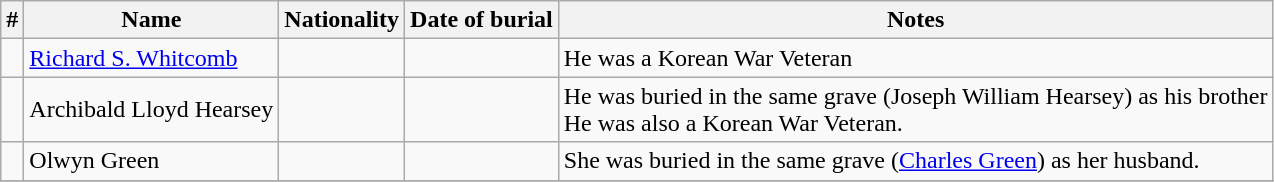<table class="wikitable sortable">
<tr>
<th>#</th>
<th>Name</th>
<th>Nationality</th>
<th>Date of burial</th>
<th>Notes</th>
</tr>
<tr>
<td></td>
<td><a href='#'>Richard S. Whitcomb</a></td>
<td></td>
<td></td>
<td>He was a Korean War Veteran</td>
</tr>
<tr>
<td></td>
<td>Archibald Lloyd Hearsey</td>
<td></td>
<td></td>
<td>He was buried in the same grave (Joseph William Hearsey) as his brother<br>He was also a Korean War Veteran.</td>
</tr>
<tr>
<td></td>
<td>Olwyn Green</td>
<td></td>
<td></td>
<td>She was buried in the same grave (<a href='#'>Charles Green</a>) as her husband.</td>
</tr>
<tr>
</tr>
</table>
